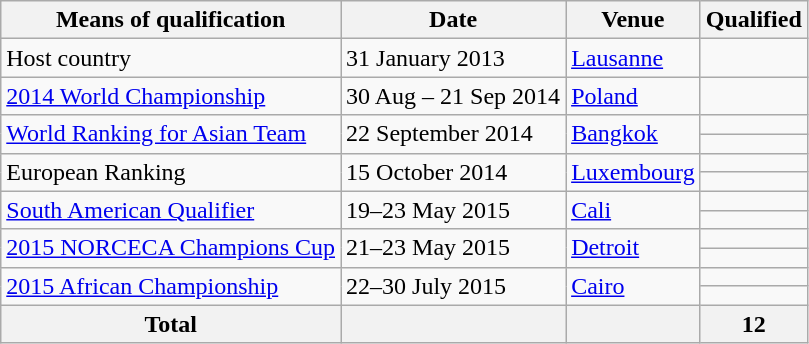<table class="wikitable">
<tr>
<th>Means of qualification</th>
<th>Date</th>
<th>Venue</th>
<th>Qualified</th>
</tr>
<tr>
<td>Host country</td>
<td>31 January 2013</td>
<td> <a href='#'>Lausanne</a></td>
<td></td>
</tr>
<tr>
<td><a href='#'>2014 World Championship</a></td>
<td>30 Aug – 21 Sep 2014</td>
<td> <a href='#'>Poland</a></td>
<td></td>
</tr>
<tr>
<td rowspan=2><a href='#'>World Ranking for Asian Team</a></td>
<td rowspan=2>22 September 2014</td>
<td rowspan=2> <a href='#'>Bangkok</a></td>
<td></td>
</tr>
<tr>
<td></td>
</tr>
<tr>
<td rowspan=2>European Ranking</td>
<td rowspan=2>15 October 2014</td>
<td rowspan=2> <a href='#'>Luxembourg</a></td>
<td></td>
</tr>
<tr>
<td></td>
</tr>
<tr>
<td rowspan=2><a href='#'>South American Qualifier</a></td>
<td rowspan=2>19–23 May 2015</td>
<td rowspan=2> <a href='#'>Cali</a></td>
<td></td>
</tr>
<tr>
<td></td>
</tr>
<tr>
<td rowspan=2><a href='#'>2015 NORCECA Champions Cup</a></td>
<td rowspan=2>21–23 May 2015</td>
<td rowspan=2> <a href='#'>Detroit</a></td>
<td></td>
</tr>
<tr>
<td></td>
</tr>
<tr>
<td rowspan=2><a href='#'>2015 African Championship</a></td>
<td rowspan=2>22–30 July 2015</td>
<td rowspan=2> <a href='#'>Cairo</a></td>
<td></td>
</tr>
<tr>
<td></td>
</tr>
<tr>
<th>Total</th>
<th></th>
<th></th>
<th>12</th>
</tr>
</table>
